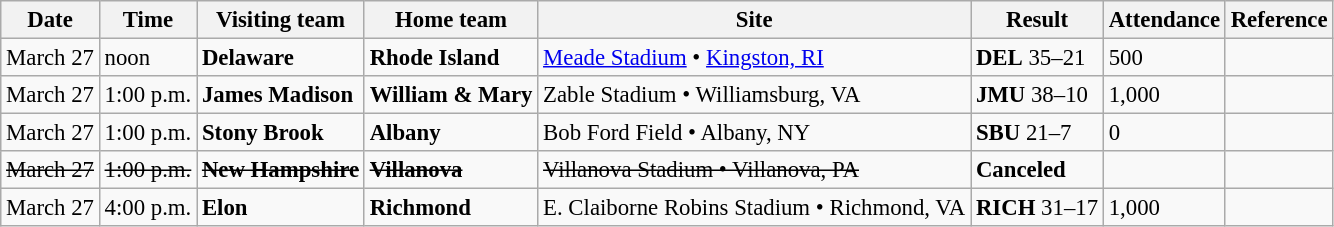<table class="wikitable" style="font-size:95%;">
<tr>
<th>Date</th>
<th>Time</th>
<th>Visiting team</th>
<th>Home team</th>
<th>Site</th>
<th>Result</th>
<th>Attendance</th>
<th class="unsortable">Reference</th>
</tr>
<tr bgcolor=>
<td>March 27</td>
<td>noon</td>
<td><strong>Delaware</strong></td>
<td><strong>Rhode Island</strong></td>
<td><a href='#'>Meade Stadium</a> • <a href='#'>Kingston, RI</a></td>
<td><strong>DEL</strong> 35–21</td>
<td>500</td>
<td></td>
</tr>
<tr bgcolor=>
<td>March 27</td>
<td>1:00 p.m.</td>
<td><strong>James Madison</strong></td>
<td><strong>William & Mary</strong></td>
<td>Zable Stadium • Williamsburg, VA</td>
<td><strong>JMU</strong> 38–10</td>
<td>1,000</td>
<td></td>
</tr>
<tr bgcolor=>
<td>March 27</td>
<td>1:00 p.m.</td>
<td><strong>Stony Brook</strong></td>
<td><strong>Albany</strong></td>
<td>Bob Ford Field • Albany, NY</td>
<td><strong>SBU</strong> 21–7</td>
<td>0</td>
<td></td>
</tr>
<tr bgcolor=>
<td><s>March 27</s></td>
<td><s>1:00 p.m.</s></td>
<td><s><strong>New Hampshire</strong></s></td>
<td><s><strong>Villanova</strong></s></td>
<td><s>Villanova Stadium • Villanova, PA</s></td>
<td><strong>Canceled</strong></td>
<td></td>
<td></td>
</tr>
<tr bgcolor=>
<td>March 27</td>
<td>4:00 p.m.</td>
<td><strong>Elon</strong></td>
<td><strong>Richmond</strong></td>
<td>E. Claiborne Robins Stadium • Richmond, VA</td>
<td><strong>RICH</strong> 31–17</td>
<td>1,000</td>
<td></td>
</tr>
</table>
